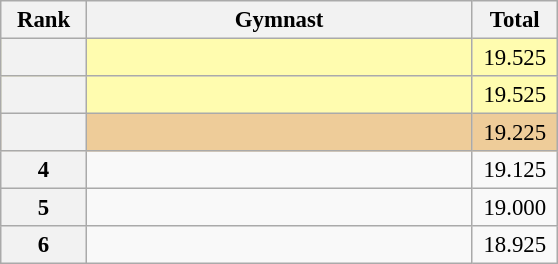<table class="wikitable sortable" style="text-align:center; font-size:95%">
<tr>
<th scope="col" style="width:50px;">Rank</th>
<th scope="col" style="width:250px;">Gymnast</th>
<th scope="col" style="width:50px;">Total</th>
</tr>
<tr style="background:#fffcaf;">
<th scope=row style="text-align:center"></th>
<td style="text-align:left;"></td>
<td>19.525</td>
</tr>
<tr style="background:#fffcaf;">
<th scope=row style="text-align:center"></th>
<td style="text-align:left;"></td>
<td>19.525</td>
</tr>
<tr style="background:#ec9;">
<th scope=row style="text-align:center"></th>
<td style="text-align:left;"></td>
<td>19.225</td>
</tr>
<tr>
<th scope=row style="text-align:center">4</th>
<td style="text-align:left;"></td>
<td>19.125</td>
</tr>
<tr>
<th scope=row style="text-align:center">5</th>
<td style="text-align:left;"></td>
<td>19.000</td>
</tr>
<tr>
<th scope=row style="text-align:center">6</th>
<td style="text-align:left;"></td>
<td>18.925</td>
</tr>
</table>
